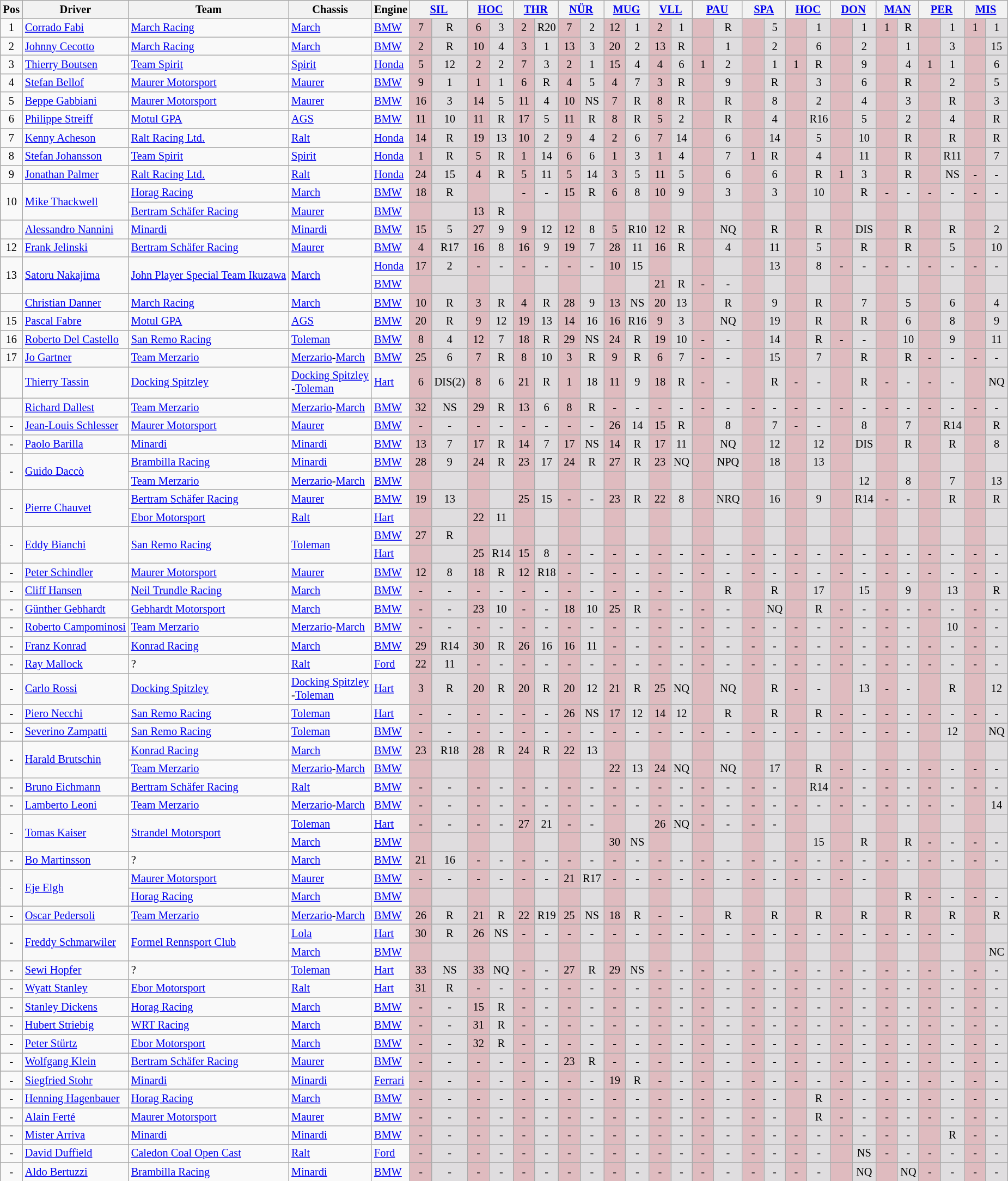<table class="wikitable" style="font-size: 85%; text-align:center">
<tr>
<th valign="middle">Pos</th>
<th valign="middle">Driver</th>
<th valign="middle">Team</th>
<th valign="middle">Chassis</th>
<th valign="middle">Engine</th>
<th colspan=2><a href='#'>SIL</a><br></th>
<th colspan=2><a href='#'>HOC</a><br></th>
<th colspan=2><a href='#'>THR</a><br></th>
<th colspan=2><a href='#'>NÜR</a><br></th>
<th colspan=2><a href='#'>MUG</a><br></th>
<th colspan=2><a href='#'>VLL</a><br></th>
<th colspan=2><a href='#'>PAU</a><br></th>
<th colspan=2><a href='#'>SPA</a><br></th>
<th colspan=2><a href='#'>HOC</a><br></th>
<th colspan=2><a href='#'>DON</a><br></th>
<th colspan=2><a href='#'>MAN</a><br></th>
<th colspan=2><a href='#'>PER</a><br></th>
<th colspan=2><a href='#'>MIS</a><br></th>
</tr>
<tr>
<td>1</td>
<td align="left"> <a href='#'>Corrado Fabi</a></td>
<td align="left"><a href='#'>March Racing</a></td>
<td align="left"><a href='#'>March</a></td>
<td align="left"><a href='#'>BMW</a></td>
<td style="background:#DFBBBF;" width="20">7</td>
<td style="background:#DFDDDF;">R</td>
<td style="background:#DFBBBF;" width="20">6</td>
<td style="background:#DFDDDF;">3</td>
<td style="background:#DFBBBF;" width="20">2</td>
<td style="background:#DFDDDF;">R20</td>
<td style="background:#DFBBBF;" width="20">7</td>
<td style="background:#DFDDDF;">2</td>
<td style="background:#DFBBBF;" width="20">12</td>
<td style="background:#DFDDDF;">1</td>
<td style="background:#DFBBBF;" width="20">2</td>
<td style="background:#DFDDDF;">1</td>
<td style="background:#DFBBBF;" width="20"></td>
<td style="background:#DFDDDF;">R</td>
<td style="background:#DFBBBF;" width="20"></td>
<td style="background:#DFDDDF;">5</td>
<td style="background:#DFBBBF;" width="20"></td>
<td style="background:#DFDDDF;">1</td>
<td style="background:#DFBBBF;" width="20"></td>
<td style="background:#DFDDDF;">1</td>
<td style="background:#DFBBBF;" width="20">1</td>
<td style="background:#DFDDDF;">R</td>
<td style="background:#DFBBBF;" width="20"></td>
<td style="background:#DFDDDF;">1</td>
<td style="background:#DFBBBF;" width="20">1</td>
<td style="background:#DFDDDF;">1</td>
</tr>
<tr>
<td>2</td>
<td align="left"> <a href='#'>Johnny Cecotto</a></td>
<td align="left"><a href='#'>March Racing</a></td>
<td align="left"><a href='#'>March</a></td>
<td align="left"><a href='#'>BMW</a></td>
<td style="background:#DFBBBF;">2</td>
<td style="background:#DFDDDF;">R</td>
<td style="background:#DFBBBF;">10</td>
<td style="background:#DFDDDF;">4</td>
<td style="background:#DFBBBF;">3</td>
<td style="background:#DFDDDF;">1</td>
<td style="background:#DFBBBF;">13</td>
<td style="background:#DFDDDF;">3</td>
<td style="background:#DFBBBF;">20</td>
<td style="background:#DFDDDF;">2</td>
<td style="background:#DFBBBF;">13</td>
<td style="background:#DFDDDF;">R</td>
<td style="background:#DFBBBF;"></td>
<td style="background:#DFDDDF;">1</td>
<td style="background:#DFBBBF;"></td>
<td style="background:#DFDDDF;">2</td>
<td style="background:#DFBBBF;"></td>
<td style="background:#DFDDDF;">6</td>
<td style="background:#DFBBBF;"></td>
<td style="background:#DFDDDF;">2</td>
<td style="background:#DFBBBF;"></td>
<td style="background:#DFDDDF;">1</td>
<td style="background:#DFBBBF;"></td>
<td style="background:#DFDDDF;">3</td>
<td style="background:#DFBBBF;"></td>
<td style="background:#DFDDDF;">15</td>
</tr>
<tr>
<td>3</td>
<td align="left"> <a href='#'>Thierry Boutsen</a></td>
<td align="left"><a href='#'>Team Spirit</a></td>
<td align="left"><a href='#'>Spirit</a></td>
<td align="left"><a href='#'>Honda</a></td>
<td style="background:#DFBBBF;">5</td>
<td style="background:#DFDDDF;">12</td>
<td style="background:#DFBBBF;">2</td>
<td style="background:#DFDDDF;">2</td>
<td style="background:#DFBBBF;">7</td>
<td style="background:#DFDDDF;">3</td>
<td style="background:#DFBBBF;">2</td>
<td style="background:#DFDDDF;">1</td>
<td style="background:#DFBBBF;">15</td>
<td style="background:#DFDDDF;">4</td>
<td style="background:#DFBBBF;">4</td>
<td style="background:#DFDDDF;">6</td>
<td style="background:#DFBBBF;">1</td>
<td style="background:#DFDDDF;">2</td>
<td style="background:#DFBBBF;"></td>
<td style="background:#DFDDDF;">1</td>
<td style="background:#DFBBBF;">1</td>
<td style="background:#DFDDDF;">R</td>
<td style="background:#DFBBBF;"></td>
<td style="background:#DFDDDF;">9</td>
<td style="background:#DFBBBF;"></td>
<td style="background:#DFDDDF;">4</td>
<td style="background:#DFBBBF;">1</td>
<td style="background:#DFDDDF;">1</td>
<td style="background:#DFBBBF;"></td>
<td style="background:#DFDDDF;">6</td>
</tr>
<tr>
<td>4</td>
<td align="left"> <a href='#'>Stefan Bellof</a></td>
<td align="left"><a href='#'>Maurer Motorsport</a></td>
<td align="left"><a href='#'>Maurer</a></td>
<td align="left"><a href='#'>BMW</a></td>
<td style="background:#DFBBBF;">9</td>
<td style="background:#DFDDDF;">1</td>
<td style="background:#DFBBBF;">1</td>
<td style="background:#DFDDDF;">1</td>
<td style="background:#DFBBBF;">6</td>
<td style="background:#DFDDDF;">R</td>
<td style="background:#DFBBBF;">4</td>
<td style="background:#DFDDDF;">5</td>
<td style="background:#DFBBBF;">4</td>
<td style="background:#DFDDDF;">7</td>
<td style="background:#DFBBBF;">3</td>
<td style="background:#DFDDDF;">R</td>
<td style="background:#DFBBBF;"></td>
<td style="background:#DFDDDF;">9</td>
<td style="background:#DFBBBF;"></td>
<td style="background:#DFDDDF;">R</td>
<td style="background:#DFBBBF;"></td>
<td style="background:#DFDDDF;">3</td>
<td style="background:#DFBBBF;"></td>
<td style="background:#DFDDDF;">6</td>
<td style="background:#DFBBBF;"></td>
<td style="background:#DFDDDF;">R</td>
<td style="background:#DFBBBF;"></td>
<td style="background:#DFDDDF;">2</td>
<td style="background:#DFBBBF;"></td>
<td style="background:#DFDDDF;">5</td>
</tr>
<tr>
<td>5</td>
<td align="left"> <a href='#'>Beppe Gabbiani</a></td>
<td align="left"><a href='#'>Maurer Motorsport</a></td>
<td align="left"><a href='#'>Maurer</a></td>
<td align="left"><a href='#'>BMW</a></td>
<td style="background:#DFBBBF;">16</td>
<td style="background:#DFDDDF;">3</td>
<td style="background:#DFBBBF;">14</td>
<td style="background:#DFDDDF;">5</td>
<td style="background:#DFBBBF;">11</td>
<td style="background:#DFDDDF;">4</td>
<td style="background:#DFBBBF;">10</td>
<td style="background:#DFDDDF;">NS</td>
<td style="background:#DFBBBF;">7</td>
<td style="background:#DFDDDF;">R</td>
<td style="background:#DFBBBF;">8</td>
<td style="background:#DFDDDF;">R</td>
<td style="background:#DFBBBF;"></td>
<td style="background:#DFDDDF;">R</td>
<td style="background:#DFBBBF;"></td>
<td style="background:#DFDDDF;">8</td>
<td style="background:#DFBBBF;"></td>
<td style="background:#DFDDDF;">2</td>
<td style="background:#DFBBBF;"></td>
<td style="background:#DFDDDF;">4</td>
<td style="background:#DFBBBF;"></td>
<td style="background:#DFDDDF;">3</td>
<td style="background:#DFBBBF;"></td>
<td style="background:#DFDDDF;">R</td>
<td style="background:#DFBBBF;"></td>
<td style="background:#DFDDDF;">3</td>
</tr>
<tr>
<td>6</td>
<td align="left"> <a href='#'>Philippe Streiff</a></td>
<td align="left"><a href='#'>Motul GPA</a></td>
<td align="left"><a href='#'>AGS</a></td>
<td align="left"><a href='#'>BMW</a></td>
<td style="background:#DFBBBF;">11</td>
<td style="background:#DFDDDF;">10</td>
<td style="background:#DFBBBF;">11</td>
<td style="background:#DFDDDF;">R</td>
<td style="background:#DFBBBF;">17</td>
<td style="background:#DFDDDF;">5</td>
<td style="background:#DFBBBF;">11</td>
<td style="background:#DFDDDF;">R</td>
<td style="background:#DFBBBF;">8</td>
<td style="background:#DFDDDF;">R</td>
<td style="background:#DFBBBF;">5</td>
<td style="background:#DFDDDF;">2</td>
<td style="background:#DFBBBF;"></td>
<td style="background:#DFDDDF;">R</td>
<td style="background:#DFBBBF;"></td>
<td style="background:#DFDDDF;">4</td>
<td style="background:#DFBBBF;"></td>
<td style="background:#DFDDDF;">R16</td>
<td style="background:#DFBBBF;"></td>
<td style="background:#DFDDDF;">5</td>
<td style="background:#DFBBBF;"></td>
<td style="background:#DFDDDF;">2</td>
<td style="background:#DFBBBF;"></td>
<td style="background:#DFDDDF;">4</td>
<td style="background:#DFBBBF;"></td>
<td style="background:#DFDDDF;">R</td>
</tr>
<tr>
<td>7</td>
<td align="left"> <a href='#'>Kenny Acheson</a></td>
<td align="left"><a href='#'>Ralt Racing Ltd.</a></td>
<td align="left"><a href='#'>Ralt</a></td>
<td align="left"><a href='#'>Honda</a></td>
<td style="background:#DFBBBF;">14</td>
<td style="background:#DFDDDF;">R</td>
<td style="background:#DFBBBF;">19</td>
<td style="background:#DFDDDF;">13</td>
<td style="background:#DFBBBF;">10</td>
<td style="background:#DFDDDF;">2</td>
<td style="background:#DFBBBF;">9</td>
<td style="background:#DFDDDF;">4</td>
<td style="background:#DFBBBF;">2</td>
<td style="background:#DFDDDF;">6</td>
<td style="background:#DFBBBF;">7</td>
<td style="background:#DFDDDF;">14</td>
<td style="background:#DFBBBF;"></td>
<td style="background:#DFDDDF;">6</td>
<td style="background:#DFBBBF;"></td>
<td style="background:#DFDDDF;">14</td>
<td style="background:#DFBBBF;"></td>
<td style="background:#DFDDDF;">5</td>
<td style="background:#DFBBBF;"></td>
<td style="background:#DFDDDF;">10</td>
<td style="background:#DFBBBF;"></td>
<td style="background:#DFDDDF;">R</td>
<td style="background:#DFBBBF;"></td>
<td style="background:#DFDDDF;">R</td>
<td style="background:#DFBBBF;"></td>
<td style="background:#DFDDDF;">R</td>
</tr>
<tr>
<td>8</td>
<td align="left"> <a href='#'>Stefan Johansson</a></td>
<td align="left"><a href='#'>Team Spirit</a></td>
<td align="left"><a href='#'>Spirit</a></td>
<td align="left"><a href='#'>Honda</a></td>
<td style="background:#DFBBBF;">1</td>
<td style="background:#DFDDDF;">R</td>
<td style="background:#DFBBBF;">5</td>
<td style="background:#DFDDDF;">R</td>
<td style="background:#DFBBBF;">1</td>
<td style="background:#DFDDDF;">14</td>
<td style="background:#DFBBBF;">6</td>
<td style="background:#DFDDDF;">6</td>
<td style="background:#DFBBBF;">1</td>
<td style="background:#DFDDDF;">3</td>
<td style="background:#DFBBBF;">1</td>
<td style="background:#DFDDDF;">4</td>
<td style="background:#DFBBBF;"></td>
<td style="background:#DFDDDF;">7</td>
<td style="background:#DFBBBF;">1</td>
<td style="background:#DFDDDF;">R</td>
<td style="background:#DFBBBF;"></td>
<td style="background:#DFDDDF;">4</td>
<td style="background:#DFBBBF;"></td>
<td style="background:#DFDDDF;">11</td>
<td style="background:#DFBBBF;"></td>
<td style="background:#DFDDDF;">R</td>
<td style="background:#DFBBBF;"></td>
<td style="background:#DFDDDF;">R11</td>
<td style="background:#DFBBBF;"></td>
<td style="background:#DFDDDF;">7</td>
</tr>
<tr>
<td>9</td>
<td align="left"> <a href='#'>Jonathan Palmer</a></td>
<td align="left"><a href='#'>Ralt Racing Ltd.</a></td>
<td align="left"><a href='#'>Ralt</a></td>
<td align="left"><a href='#'>Honda</a></td>
<td style="background:#DFBBBF;">24</td>
<td style="background:#DFDDDF;">15</td>
<td style="background:#DFBBBF;">4</td>
<td style="background:#DFDDDF;">R</td>
<td style="background:#DFBBBF;">5</td>
<td style="background:#DFDDDF;">11</td>
<td style="background:#DFBBBF;">5</td>
<td style="background:#DFDDDF;">14</td>
<td style="background:#DFBBBF;">3</td>
<td style="background:#DFDDDF;">5</td>
<td style="background:#DFBBBF;">11</td>
<td style="background:#DFDDDF;">5</td>
<td style="background:#DFBBBF;"></td>
<td style="background:#DFDDDF;">6</td>
<td style="background:#DFBBBF;"></td>
<td style="background:#DFDDDF;">6</td>
<td style="background:#DFBBBF;"></td>
<td style="background:#DFDDDF;">R</td>
<td style="background:#DFBBBF;">1</td>
<td style="background:#DFDDDF;">3</td>
<td style="background:#DFBBBF;"></td>
<td style="background:#DFDDDF;">R</td>
<td style="background:#DFBBBF;"></td>
<td style="background:#DFDDDF;">NS</td>
<td style="background:#DFBBBF;">-</td>
<td style="background:#DFDDDF;">-</td>
</tr>
<tr>
<td rowspan=2>10</td>
<td rowspan=2 align="left"> <a href='#'>Mike Thackwell</a></td>
<td align="left"><a href='#'>Horag Racing</a></td>
<td align="left"><a href='#'>March</a></td>
<td align="left"><a href='#'>BMW</a></td>
<td style="background:#DFBBBF;">18</td>
<td style="background:#DFDDDF;">R</td>
<td style="background:#DFBBBF;"></td>
<td style="background:#DFDDDF;"></td>
<td style="background:#DFBBBF;">-</td>
<td style="background:#DFDDDF;">-</td>
<td style="background:#DFBBBF;">15</td>
<td style="background:#DFDDDF;">R</td>
<td style="background:#DFBBBF;">6</td>
<td style="background:#DFDDDF;">8</td>
<td style="background:#DFBBBF;">10</td>
<td style="background:#DFDDDF;">9</td>
<td style="background:#DFBBBF;"></td>
<td style="background:#DFDDDF;">3</td>
<td style="background:#DFBBBF;"></td>
<td style="background:#DFDDDF;">3</td>
<td style="background:#DFBBBF;"></td>
<td style="background:#DFDDDF;">10</td>
<td style="background:#DFBBBF;"></td>
<td style="background:#DFDDDF;">R</td>
<td style="background:#DFBBBF;">-</td>
<td style="background:#DFDDDF;">-</td>
<td style="background:#DFBBBF;">-</td>
<td style="background:#DFDDDF;">-</td>
<td style="background:#DFBBBF;">-</td>
<td style="background:#DFDDDF;">-</td>
</tr>
<tr>
<td align="left"><a href='#'>Bertram Schäfer Racing</a></td>
<td align="left"><a href='#'>Maurer</a></td>
<td align="left"><a href='#'>BMW</a></td>
<td style="background:#DFBBBF;"></td>
<td style="background:#DFDDDF;"></td>
<td style="background:#DFBBBF;">13</td>
<td style="background:#DFDDDF;">R</td>
<td style="background:#DFBBBF;"></td>
<td style="background:#DFDDDF;"></td>
<td style="background:#DFBBBF;"></td>
<td style="background:#DFDDDF;"></td>
<td style="background:#DFBBBF;"></td>
<td style="background:#DFDDDF;"></td>
<td style="background:#DFBBBF;"></td>
<td style="background:#DFDDDF;"></td>
<td style="background:#DFBBBF;"></td>
<td style="background:#DFDDDF;"></td>
<td style="background:#DFBBBF;"></td>
<td style="background:#DFDDDF;"></td>
<td style="background:#DFBBBF;"></td>
<td style="background:#DFDDDF;"></td>
<td style="background:#DFBBBF;"></td>
<td style="background:#DFDDDF;"></td>
<td style="background:#DFBBBF;"></td>
<td style="background:#DFDDDF;"></td>
<td style="background:#DFBBBF;"></td>
<td style="background:#DFDDDF;"></td>
<td style="background:#DFBBBF;"></td>
<td style="background:#DFDDDF;"></td>
</tr>
<tr>
<td></td>
<td align="left"> <a href='#'>Alessandro Nannini</a></td>
<td align="left"><a href='#'>Minardi</a></td>
<td align="left"><a href='#'>Minardi</a></td>
<td align="left"><a href='#'>BMW</a></td>
<td style="background:#DFBBBF;">15</td>
<td style="background:#DFDDDF;">5</td>
<td style="background:#DFBBBF;">27</td>
<td style="background:#DFDDDF;">9</td>
<td style="background:#DFBBBF;">9</td>
<td style="background:#DFDDDF;">12</td>
<td style="background:#DFBBBF;">12</td>
<td style="background:#DFDDDF;">8</td>
<td style="background:#DFBBBF;">5</td>
<td style="background:#DFDDDF;">R10</td>
<td style="background:#DFBBBF;">12</td>
<td style="background:#DFDDDF;">R</td>
<td style="background:#DFBBBF;"></td>
<td style="background:#DFDDDF;">NQ</td>
<td style="background:#DFBBBF;"></td>
<td style="background:#DFDDDF;">R</td>
<td style="background:#DFBBBF;"></td>
<td style="background:#DFDDDF;">R</td>
<td style="background:#DFBBBF;"></td>
<td style="background:#DFDDDF;">DIS</td>
<td style="background:#DFBBBF;"></td>
<td style="background:#DFDDDF;">R</td>
<td style="background:#DFBBBF;"></td>
<td style="background:#DFDDDF;">R</td>
<td style="background:#DFBBBF;"></td>
<td style="background:#DFDDDF;">2</td>
</tr>
<tr>
<td>12</td>
<td align="left"> <a href='#'>Frank Jelinski</a></td>
<td align="left"><a href='#'>Bertram Schäfer Racing</a></td>
<td align="left"><a href='#'>Maurer</a></td>
<td align="left"><a href='#'>BMW</a></td>
<td style="background:#DFBBBF;">4</td>
<td style="background:#DFDDDF;">R17</td>
<td style="background:#DFBBBF;">16</td>
<td style="background:#DFDDDF;">8</td>
<td style="background:#DFBBBF;">16</td>
<td style="background:#DFDDDF;">9</td>
<td style="background:#DFBBBF;">19</td>
<td style="background:#DFDDDF;">7</td>
<td style="background:#DFBBBF;">28</td>
<td style="background:#DFDDDF;">11</td>
<td style="background:#DFBBBF;">16</td>
<td style="background:#DFDDDF;">R</td>
<td style="background:#DFBBBF;"></td>
<td style="background:#DFDDDF;">4</td>
<td style="background:#DFBBBF;"></td>
<td style="background:#DFDDDF;">11</td>
<td style="background:#DFBBBF;"></td>
<td style="background:#DFDDDF;">5</td>
<td style="background:#DFBBBF;"></td>
<td style="background:#DFDDDF;">R</td>
<td style="background:#DFBBBF;"></td>
<td style="background:#DFDDDF;">R</td>
<td style="background:#DFBBBF;"></td>
<td style="background:#DFDDDF;">5</td>
<td style="background:#DFBBBF;"></td>
<td style="background:#DFDDDF;">10</td>
</tr>
<tr>
<td rowspan=2>13</td>
<td rowspan=2 align="left"> <a href='#'>Satoru Nakajima</a></td>
<td rowspan=2 align="left"><a href='#'>John Player Special Team Ikuzawa</a></td>
<td rowspan=2 align="left"><a href='#'>March</a></td>
<td align="left"><a href='#'>Honda</a></td>
<td style="background:#DFBBBF;">17</td>
<td style="background:#DFDDDF;">2</td>
<td style="background:#DFBBBF;">-</td>
<td style="background:#DFDDDF;">-</td>
<td style="background:#DFBBBF;">-</td>
<td style="background:#DFDDDF;">-</td>
<td style="background:#DFBBBF;">-</td>
<td style="background:#DFDDDF;">-</td>
<td style="background:#DFBBBF;">10</td>
<td style="background:#DFDDDF;">15</td>
<td style="background:#DFBBBF;"></td>
<td style="background:#DFDDDF;"></td>
<td style="background:#DFBBBF;"></td>
<td style="background:#DFDDDF;"></td>
<td style="background:#DFBBBF;"></td>
<td style="background:#DFDDDF;">13</td>
<td style="background:#DFBBBF;"></td>
<td style="background:#DFDDDF;">8</td>
<td style="background:#DFBBBF;">-</td>
<td style="background:#DFDDDF;">-</td>
<td style="background:#DFBBBF;">-</td>
<td style="background:#DFDDDF;">-</td>
<td style="background:#DFBBBF;">-</td>
<td style="background:#DFDDDF;">-</td>
<td style="background:#DFBBBF;">-</td>
<td style="background:#DFDDDF;">-</td>
</tr>
<tr>
<td align="left"><a href='#'>BMW</a></td>
<td style="background:#DFBBBF;"></td>
<td style="background:#DFDDDF;"></td>
<td style="background:#DFBBBF;"></td>
<td style="background:#DFDDDF;"></td>
<td style="background:#DFBBBF;"></td>
<td style="background:#DFDDDF;"></td>
<td style="background:#DFBBBF;"></td>
<td style="background:#DFDDDF;"></td>
<td style="background:#DFBBBF;"></td>
<td style="background:#DFDDDF;"></td>
<td style="background:#DFBBBF;">21</td>
<td style="background:#DFDDDF;">R</td>
<td style="background:#DFBBBF;">-</td>
<td style="background:#DFDDDF;">-</td>
<td style="background:#DFBBBF;"></td>
<td style="background:#DFDDDF;"></td>
<td style="background:#DFBBBF;"></td>
<td style="background:#DFDDDF;"></td>
<td style="background:#DFBBBF;"></td>
<td style="background:#DFDDDF;"></td>
<td style="background:#DFBBBF;"></td>
<td style="background:#DFDDDF;"></td>
<td style="background:#DFBBBF;"></td>
<td style="background:#DFDDDF;"></td>
<td style="background:#DFBBBF;"></td>
<td style="background:#DFDDDF;"></td>
</tr>
<tr>
<td></td>
<td align="left"> <a href='#'>Christian Danner</a></td>
<td align="left"><a href='#'>March Racing</a></td>
<td align="left"><a href='#'>March</a></td>
<td align="left"><a href='#'>BMW</a></td>
<td style="background:#DFBBBF;">10</td>
<td style="background:#DFDDDF;">R</td>
<td style="background:#DFBBBF;">3</td>
<td style="background:#DFDDDF;">R</td>
<td style="background:#DFBBBF;">4</td>
<td style="background:#DFDDDF;">R</td>
<td style="background:#DFBBBF;">28</td>
<td style="background:#DFDDDF;">9</td>
<td style="background:#DFBBBF;">13</td>
<td style="background:#DFDDDF;">NS</td>
<td style="background:#DFBBBF;">20</td>
<td style="background:#DFDDDF;">13</td>
<td style="background:#DFBBBF;"></td>
<td style="background:#DFDDDF;">R</td>
<td style="background:#DFBBBF;"></td>
<td style="background:#DFDDDF;">9</td>
<td style="background:#DFBBBF;"></td>
<td style="background:#DFDDDF;">R</td>
<td style="background:#DFBBBF;"></td>
<td style="background:#DFDDDF;">7</td>
<td style="background:#DFBBBF;"></td>
<td style="background:#DFDDDF;">5</td>
<td style="background:#DFBBBF;"></td>
<td style="background:#DFDDDF;">6</td>
<td style="background:#DFBBBF;"></td>
<td style="background:#DFDDDF;">4</td>
</tr>
<tr>
<td>15</td>
<td align="left"> <a href='#'>Pascal Fabre</a></td>
<td align="left"><a href='#'>Motul GPA</a></td>
<td align="left"><a href='#'>AGS</a></td>
<td align="left"><a href='#'>BMW</a></td>
<td style="background:#DFBBBF;">20</td>
<td style="background:#DFDDDF;">R</td>
<td style="background:#DFBBBF;">9</td>
<td style="background:#DFDDDF;">12</td>
<td style="background:#DFBBBF;">19</td>
<td style="background:#DFDDDF;">13</td>
<td style="background:#DFBBBF;">14</td>
<td style="background:#DFDDDF;">16</td>
<td style="background:#DFBBBF;">16</td>
<td style="background:#DFDDDF;">R16</td>
<td style="background:#DFBBBF;">9</td>
<td style="background:#DFDDDF;">3</td>
<td style="background:#DFBBBF;"></td>
<td style="background:#DFDDDF;">NQ</td>
<td style="background:#DFBBBF;"></td>
<td style="background:#DFDDDF;">19</td>
<td style="background:#DFBBBF;"></td>
<td style="background:#DFDDDF;">R</td>
<td style="background:#DFBBBF;"></td>
<td style="background:#DFDDDF;">R</td>
<td style="background:#DFBBBF;"></td>
<td style="background:#DFDDDF;">6</td>
<td style="background:#DFBBBF;"></td>
<td style="background:#DFDDDF;">8</td>
<td style="background:#DFBBBF;"></td>
<td style="background:#DFDDDF;">9</td>
</tr>
<tr>
<td>16</td>
<td align="left"> <a href='#'>Roberto Del Castello</a></td>
<td align="left"><a href='#'>San Remo Racing</a></td>
<td align="left"><a href='#'>Toleman</a></td>
<td align="left"><a href='#'>BMW</a></td>
<td style="background:#DFBBBF;">8</td>
<td style="background:#DFDDDF;">4</td>
<td style="background:#DFBBBF;">12</td>
<td style="background:#DFDDDF;">7</td>
<td style="background:#DFBBBF;">18</td>
<td style="background:#DFDDDF;">R</td>
<td style="background:#DFBBBF;">29</td>
<td style="background:#DFDDDF;">NS</td>
<td style="background:#DFBBBF;">24</td>
<td style="background:#DFDDDF;">R</td>
<td style="background:#DFBBBF;">19</td>
<td style="background:#DFDDDF;">10</td>
<td style="background:#DFBBBF;">-</td>
<td style="background:#DFDDDF;">-</td>
<td style="background:#DFBBBF;"></td>
<td style="background:#DFDDDF;">14</td>
<td style="background:#DFBBBF;"></td>
<td style="background:#DFDDDF;">R</td>
<td style="background:#DFBBBF;">-</td>
<td style="background:#DFDDDF;">-</td>
<td style="background:#DFBBBF;"></td>
<td style="background:#DFDDDF;">10</td>
<td style="background:#DFBBBF;"></td>
<td style="background:#DFDDDF;">9</td>
<td style="background:#DFBBBF;"></td>
<td style="background:#DFDDDF;">11</td>
</tr>
<tr>
<td>17</td>
<td align="left"> <a href='#'>Jo Gartner</a></td>
<td align="left"><a href='#'>Team Merzario</a></td>
<td align="left"><a href='#'>Merzario</a>-<a href='#'>March</a></td>
<td align="left"><a href='#'>BMW</a></td>
<td style="background:#DFBBBF;">25</td>
<td style="background:#DFDDDF;">6</td>
<td style="background:#DFBBBF;">7</td>
<td style="background:#DFDDDF;">R</td>
<td style="background:#DFBBBF;">8</td>
<td style="background:#DFDDDF;">10</td>
<td style="background:#DFBBBF;">3</td>
<td style="background:#DFDDDF;">R</td>
<td style="background:#DFBBBF;">9</td>
<td style="background:#DFDDDF;">R</td>
<td style="background:#DFBBBF;">6</td>
<td style="background:#DFDDDF;">7</td>
<td style="background:#DFBBBF;">-</td>
<td style="background:#DFDDDF;">-</td>
<td style="background:#DFBBBF;"></td>
<td style="background:#DFDDDF;">15</td>
<td style="background:#DFBBBF;"></td>
<td style="background:#DFDDDF;">7</td>
<td style="background:#DFBBBF;"></td>
<td style="background:#DFDDDF;">R</td>
<td style="background:#DFBBBF;"></td>
<td style="background:#DFDDDF;">R</td>
<td style="background:#DFBBBF;">-</td>
<td style="background:#DFDDDF;">-</td>
<td style="background:#DFBBBF;">-</td>
<td style="background:#DFDDDF;">-</td>
</tr>
<tr>
<td></td>
<td align="left"> <a href='#'>Thierry Tassin</a></td>
<td align="left"><a href='#'>Docking Spitzley</a></td>
<td align="left"><a href='#'>Docking Spitzley</a><br>-<a href='#'>Toleman</a></td>
<td align="left"><a href='#'>Hart</a></td>
<td style="background:#DFBBBF;">6</td>
<td style="background:#DFDDDF;">DIS(2)</td>
<td style="background:#DFBBBF;">8</td>
<td style="background:#DFDDDF;">6</td>
<td style="background:#DFBBBF;">21</td>
<td style="background:#DFDDDF;">R</td>
<td style="background:#DFBBBF;">1</td>
<td style="background:#DFDDDF;">18</td>
<td style="background:#DFBBBF;">11</td>
<td style="background:#DFDDDF;">9</td>
<td style="background:#DFBBBF;">18</td>
<td style="background:#DFDDDF;">R</td>
<td style="background:#DFBBBF;">-</td>
<td style="background:#DFDDDF;">-</td>
<td style="background:#DFBBBF;"></td>
<td style="background:#DFDDDF;">R</td>
<td style="background:#DFBBBF;">-</td>
<td style="background:#DFDDDF;">-</td>
<td style="background:#DFBBBF;"></td>
<td style="background:#DFDDDF;">R</td>
<td style="background:#DFBBBF;">-</td>
<td style="background:#DFDDDF;">-</td>
<td style="background:#DFBBBF;">-</td>
<td style="background:#DFDDDF;">-</td>
<td style="background:#DFBBBF;"></td>
<td style="background:#DFDDDF;">NQ</td>
</tr>
<tr>
<td></td>
<td align="left"> <a href='#'>Richard Dallest</a></td>
<td align="left"><a href='#'>Team Merzario</a></td>
<td align="left"><a href='#'>Merzario</a>-<a href='#'>March</a></td>
<td align="left"><a href='#'>BMW</a></td>
<td style="background:#DFBBBF;">32</td>
<td style="background:#DFDDDF;">NS</td>
<td style="background:#DFBBBF;">29</td>
<td style="background:#DFDDDF;">R</td>
<td style="background:#DFBBBF;">13</td>
<td style="background:#DFDDDF;">6</td>
<td style="background:#DFBBBF;">8</td>
<td style="background:#DFDDDF;">R</td>
<td style="background:#DFBBBF;">-</td>
<td style="background:#DFDDDF;">-</td>
<td style="background:#DFBBBF;">-</td>
<td style="background:#DFDDDF;">-</td>
<td style="background:#DFBBBF;">-</td>
<td style="background:#DFDDDF;">-</td>
<td style="background:#DFBBBF;">-</td>
<td style="background:#DFDDDF;">-</td>
<td style="background:#DFBBBF;">-</td>
<td style="background:#DFDDDF;">-</td>
<td style="background:#DFBBBF;">-</td>
<td style="background:#DFDDDF;">-</td>
<td style="background:#DFBBBF;">-</td>
<td style="background:#DFDDDF;">-</td>
<td style="background:#DFBBBF;">-</td>
<td style="background:#DFDDDF;">-</td>
<td style="background:#DFBBBF;">-</td>
<td style="background:#DFDDDF;">-</td>
</tr>
<tr>
<td>-</td>
<td align="left"> <a href='#'>Jean-Louis Schlesser</a></td>
<td align="left"><a href='#'>Maurer Motorsport</a></td>
<td align="left"><a href='#'>Maurer</a></td>
<td align="left"><a href='#'>BMW</a></td>
<td style="background:#DFBBBF;">-</td>
<td style="background:#DFDDDF;">-</td>
<td style="background:#DFBBBF;">-</td>
<td style="background:#DFDDDF;">-</td>
<td style="background:#DFBBBF;">-</td>
<td style="background:#DFDDDF;">-</td>
<td style="background:#DFBBBF;">-</td>
<td style="background:#DFDDDF;">-</td>
<td style="background:#DFBBBF;">26</td>
<td style="background:#DFDDDF;">14</td>
<td style="background:#DFBBBF;">15</td>
<td style="background:#DFDDDF;">R</td>
<td style="background:#DFBBBF;"></td>
<td style="background:#DFDDDF;">8</td>
<td style="background:#DFBBBF;"></td>
<td style="background:#DFDDDF;">7</td>
<td style="background:#DFBBBF;">-</td>
<td style="background:#DFDDDF;">-</td>
<td style="background:#DFBBBF;"></td>
<td style="background:#DFDDDF;">8</td>
<td style="background:#DFBBBF;"></td>
<td style="background:#DFDDDF;">7</td>
<td style="background:#DFBBBF;"></td>
<td style="background:#DFDDDF;">R14</td>
<td style="background:#DFBBBF;"></td>
<td style="background:#DFDDDF;">R</td>
</tr>
<tr>
<td>-</td>
<td align="left"> <a href='#'>Paolo Barilla</a></td>
<td align="left"><a href='#'>Minardi</a></td>
<td align="left"><a href='#'>Minardi</a></td>
<td align="left"><a href='#'>BMW</a></td>
<td style="background:#DFBBBF;">13</td>
<td style="background:#DFDDDF;">7</td>
<td style="background:#DFBBBF;">17</td>
<td style="background:#DFDDDF;">R</td>
<td style="background:#DFBBBF;">14</td>
<td style="background:#DFDDDF;">7</td>
<td style="background:#DFBBBF;">17</td>
<td style="background:#DFDDDF;">NS</td>
<td style="background:#DFBBBF;">14</td>
<td style="background:#DFDDDF;">R</td>
<td style="background:#DFBBBF;">17</td>
<td style="background:#DFDDDF;">11</td>
<td style="background:#DFBBBF;"></td>
<td style="background:#DFDDDF;">NQ</td>
<td style="background:#DFBBBF;"></td>
<td style="background:#DFDDDF;">12</td>
<td style="background:#DFBBBF;"></td>
<td style="background:#DFDDDF;">12</td>
<td style="background:#DFBBBF;"></td>
<td style="background:#DFDDDF;">DIS</td>
<td style="background:#DFBBBF;"></td>
<td style="background:#DFDDDF;">R</td>
<td style="background:#DFBBBF;"></td>
<td style="background:#DFDDDF;">R</td>
<td style="background:#DFBBBF;"></td>
<td style="background:#DFDDDF;">8</td>
</tr>
<tr>
<td rowspan=2>-</td>
<td rowspan=2 align="left"> <a href='#'>Guido Daccò</a></td>
<td align="left"><a href='#'>Brambilla Racing</a></td>
<td align="left"><a href='#'>Minardi</a></td>
<td align="left"><a href='#'>BMW</a></td>
<td style="background:#DFBBBF;">28</td>
<td style="background:#DFDDDF;">9</td>
<td style="background:#DFBBBF;">24</td>
<td style="background:#DFDDDF;">R</td>
<td style="background:#DFBBBF;">23</td>
<td style="background:#DFDDDF;">17</td>
<td style="background:#DFBBBF;">24</td>
<td style="background:#DFDDDF;">R</td>
<td style="background:#DFBBBF;">27</td>
<td style="background:#DFDDDF;">R</td>
<td style="background:#DFBBBF;">23</td>
<td style="background:#DFDDDF;">NQ</td>
<td style="background:#DFBBBF;"></td>
<td style="background:#DFDDDF;">NPQ</td>
<td style="background:#DFBBBF;"></td>
<td style="background:#DFDDDF;">18</td>
<td style="background:#DFBBBF;"></td>
<td style="background:#DFDDDF;">13</td>
<td style="background:#DFBBBF;"></td>
<td style="background:#DFDDDF;"></td>
<td style="background:#DFBBBF;"></td>
<td style="background:#DFDDDF;"></td>
<td style="background:#DFBBBF;"></td>
<td style="background:#DFDDDF;"></td>
<td style="background:#DFBBBF;"></td>
<td style="background:#DFDDDF;"></td>
</tr>
<tr>
<td align="left"><a href='#'>Team Merzario</a></td>
<td align="left"><a href='#'>Merzario</a>-<a href='#'>March</a></td>
<td align="left"><a href='#'>BMW</a></td>
<td style="background:#DFBBBF;"></td>
<td style="background:#DFDDDF;"></td>
<td style="background:#DFBBBF;"></td>
<td style="background:#DFDDDF;"></td>
<td style="background:#DFBBBF;"></td>
<td style="background:#DFDDDF;"></td>
<td style="background:#DFBBBF;"></td>
<td style="background:#DFDDDF;"></td>
<td style="background:#DFBBBF;"></td>
<td style="background:#DFDDDF;"></td>
<td style="background:#DFBBBF;"></td>
<td style="background:#DFDDDF;"></td>
<td style="background:#DFBBBF;"></td>
<td style="background:#DFDDDF;"></td>
<td style="background:#DFBBBF;"></td>
<td style="background:#DFDDDF;"></td>
<td style="background:#DFBBBF;"></td>
<td style="background:#DFDDDF;"></td>
<td style="background:#DFBBBF;"></td>
<td style="background:#DFDDDF;">12</td>
<td style="background:#DFBBBF;"></td>
<td style="background:#DFDDDF;">8</td>
<td style="background:#DFBBBF;"></td>
<td style="background:#DFDDDF;">7</td>
<td style="background:#DFBBBF;"></td>
<td style="background:#DFDDDF;">13</td>
</tr>
<tr>
<td rowspan=2>-</td>
<td rowspan=2 align="left"> <a href='#'>Pierre Chauvet</a></td>
<td align="left"><a href='#'>Bertram Schäfer Racing</a></td>
<td align="left"><a href='#'>Maurer</a></td>
<td align="left"><a href='#'>BMW</a></td>
<td style="background:#DFBBBF;">19</td>
<td style="background:#DFDDDF;">13</td>
<td style="background:#DFBBBF;"></td>
<td style="background:#DFDDDF;"></td>
<td style="background:#DFBBBF;">25</td>
<td style="background:#DFDDDF;">15</td>
<td style="background:#DFBBBF;">-</td>
<td style="background:#DFDDDF;">-</td>
<td style="background:#DFBBBF;">23</td>
<td style="background:#DFDDDF;">R</td>
<td style="background:#DFBBBF;">22</td>
<td style="background:#DFDDDF;">8</td>
<td style="background:#DFBBBF;"></td>
<td style="background:#DFDDDF;">NRQ</td>
<td style="background:#DFBBBF;"></td>
<td style="background:#DFDDDF;">16</td>
<td style="background:#DFBBBF;"></td>
<td style="background:#DFDDDF;">9</td>
<td style="background:#DFBBBF;"></td>
<td style="background:#DFDDDF;">R14</td>
<td style="background:#DFBBBF;">-</td>
<td style="background:#DFDDDF;">-</td>
<td style="background:#DFBBBF;"></td>
<td style="background:#DFDDDF;">R</td>
<td style="background:#DFBBBF;"></td>
<td style="background:#DFDDDF;">R</td>
</tr>
<tr>
<td align="left"><a href='#'>Ebor Motorsport</a></td>
<td align="left"><a href='#'>Ralt</a></td>
<td align="left"><a href='#'>Hart</a></td>
<td style="background:#DFBBBF;"></td>
<td style="background:#DFDDDF;"></td>
<td style="background:#DFBBBF;">22</td>
<td style="background:#DFDDDF;">11</td>
<td style="background:#DFBBBF;"></td>
<td style="background:#DFDDDF;"></td>
<td style="background:#DFBBBF;"></td>
<td style="background:#DFDDDF;"></td>
<td style="background:#DFBBBF;"></td>
<td style="background:#DFDDDF;"></td>
<td style="background:#DFBBBF;"></td>
<td style="background:#DFDDDF;"></td>
<td style="background:#DFBBBF;"></td>
<td style="background:#DFDDDF;"></td>
<td style="background:#DFBBBF;"></td>
<td style="background:#DFDDDF;"></td>
<td style="background:#DFBBBF;"></td>
<td style="background:#DFDDDF;"></td>
<td style="background:#DFBBBF;"></td>
<td style="background:#DFDDDF;"></td>
<td style="background:#DFBBBF;"></td>
<td style="background:#DFDDDF;"></td>
<td style="background:#DFBBBF;"></td>
<td style="background:#DFDDDF;"></td>
<td style="background:#DFBBBF;"></td>
<td style="background:#DFDDDF;"></td>
</tr>
<tr>
<td rowspan=2>-</td>
<td rowspan=2 align="left"> <a href='#'>Eddy Bianchi</a></td>
<td rowspan=2 align="left"><a href='#'>San Remo Racing</a></td>
<td rowspan=2 align="left"><a href='#'>Toleman</a></td>
<td align="left"><a href='#'>BMW</a></td>
<td style="background:#DFBBBF;">27</td>
<td style="background:#DFDDDF;">R</td>
<td style="background:#DFBBBF;"></td>
<td style="background:#DFDDDF;"></td>
<td style="background:#DFBBBF;"></td>
<td style="background:#DFDDDF;"></td>
<td style="background:#DFBBBF;"></td>
<td style="background:#DFDDDF;"></td>
<td style="background:#DFBBBF;"></td>
<td style="background:#DFDDDF;"></td>
<td style="background:#DFBBBF;"></td>
<td style="background:#DFDDDF;"></td>
<td style="background:#DFBBBF;"></td>
<td style="background:#DFDDDF;"></td>
<td style="background:#DFBBBF;"></td>
<td style="background:#DFDDDF;"></td>
<td style="background:#DFBBBF;"></td>
<td style="background:#DFDDDF;"></td>
<td style="background:#DFBBBF;"></td>
<td style="background:#DFDDDF;"></td>
<td style="background:#DFBBBF;"></td>
<td style="background:#DFDDDF;"></td>
<td style="background:#DFBBBF;"></td>
<td style="background:#DFDDDF;"></td>
<td style="background:#DFBBBF;"></td>
<td style="background:#DFDDDF;"></td>
</tr>
<tr>
<td align="left"><a href='#'>Hart</a></td>
<td style="background:#DFBBBF;"></td>
<td style="background:#DFDDDF;"></td>
<td style="background:#DFBBBF;">25</td>
<td style="background:#DFDDDF;">R14</td>
<td style="background:#DFBBBF;">15</td>
<td style="background:#DFDDDF;">8</td>
<td style="background:#DFBBBF;">-</td>
<td style="background:#DFDDDF;">-</td>
<td style="background:#DFBBBF;">-</td>
<td style="background:#DFDDDF;">-</td>
<td style="background:#DFBBBF;">-</td>
<td style="background:#DFDDDF;">-</td>
<td style="background:#DFBBBF;">-</td>
<td style="background:#DFDDDF;">-</td>
<td style="background:#DFBBBF;">-</td>
<td style="background:#DFDDDF;">-</td>
<td style="background:#DFBBBF;">-</td>
<td style="background:#DFDDDF;">-</td>
<td style="background:#DFBBBF;">-</td>
<td style="background:#DFDDDF;">-</td>
<td style="background:#DFBBBF;">-</td>
<td style="background:#DFDDDF;">-</td>
<td style="background:#DFBBBF;">-</td>
<td style="background:#DFDDDF;">-</td>
<td style="background:#DFBBBF;">-</td>
<td style="background:#DFDDDF;">-</td>
</tr>
<tr>
<td>-</td>
<td align="left"> <a href='#'>Peter Schindler</a></td>
<td align="left"><a href='#'>Maurer Motorsport</a></td>
<td align="left"><a href='#'>Maurer</a></td>
<td align="left"><a href='#'>BMW</a></td>
<td style="background:#DFBBBF;">12</td>
<td style="background:#DFDDDF;">8</td>
<td style="background:#DFBBBF;">18</td>
<td style="background:#DFDDDF;">R</td>
<td style="background:#DFBBBF;">12</td>
<td style="background:#DFDDDF;">R18</td>
<td style="background:#DFBBBF;">-</td>
<td style="background:#DFDDDF;">-</td>
<td style="background:#DFBBBF;">-</td>
<td style="background:#DFDDDF;">-</td>
<td style="background:#DFBBBF;">-</td>
<td style="background:#DFDDDF;">-</td>
<td style="background:#DFBBBF;">-</td>
<td style="background:#DFDDDF;">-</td>
<td style="background:#DFBBBF;">-</td>
<td style="background:#DFDDDF;">-</td>
<td style="background:#DFBBBF;">-</td>
<td style="background:#DFDDDF;">-</td>
<td style="background:#DFBBBF;">-</td>
<td style="background:#DFDDDF;">-</td>
<td style="background:#DFBBBF;">-</td>
<td style="background:#DFDDDF;">-</td>
<td style="background:#DFBBBF;">-</td>
<td style="background:#DFDDDF;">-</td>
<td style="background:#DFBBBF;">-</td>
<td style="background:#DFDDDF;">-</td>
</tr>
<tr>
<td>-</td>
<td align="left"> <a href='#'>Cliff Hansen</a></td>
<td align="left"><a href='#'>Neil Trundle Racing</a></td>
<td align="left"><a href='#'>March</a></td>
<td align="left"><a href='#'>BMW</a></td>
<td style="background:#DFBBBF;">-</td>
<td style="background:#DFDDDF;">-</td>
<td style="background:#DFBBBF;">-</td>
<td style="background:#DFDDDF;">-</td>
<td style="background:#DFBBBF;">-</td>
<td style="background:#DFDDDF;">-</td>
<td style="background:#DFBBBF;">-</td>
<td style="background:#DFDDDF;">-</td>
<td style="background:#DFBBBF;">-</td>
<td style="background:#DFDDDF;">-</td>
<td style="background:#DFBBBF;">-</td>
<td style="background:#DFDDDF;">-</td>
<td style="background:#DFBBBF;"></td>
<td style="background:#DFDDDF;">R</td>
<td style="background:#DFBBBF;"></td>
<td style="background:#DFDDDF;">R</td>
<td style="background:#DFBBBF;"></td>
<td style="background:#DFDDDF;">17</td>
<td style="background:#DFBBBF;"></td>
<td style="background:#DFDDDF;">15</td>
<td style="background:#DFBBBF;"></td>
<td style="background:#DFDDDF;">9</td>
<td style="background:#DFBBBF;"></td>
<td style="background:#DFDDDF;">13</td>
<td style="background:#DFBBBF;"></td>
<td style="background:#DFDDDF;">R</td>
</tr>
<tr>
<td>-</td>
<td align="left"> <a href='#'>Günther Gebhardt</a></td>
<td align="left"><a href='#'>Gebhardt Motorsport</a></td>
<td align="left"><a href='#'>March</a></td>
<td align="left"><a href='#'>BMW</a></td>
<td style="background:#DFBBBF;">-</td>
<td style="background:#DFDDDF;">-</td>
<td style="background:#DFBBBF;">23</td>
<td style="background:#DFDDDF;">10</td>
<td style="background:#DFBBBF;">-</td>
<td style="background:#DFDDDF;">-</td>
<td style="background:#DFBBBF;">18</td>
<td style="background:#DFDDDF;">10</td>
<td style="background:#DFBBBF;">25</td>
<td style="background:#DFDDDF;">R</td>
<td style="background:#DFBBBF;">-</td>
<td style="background:#DFDDDF;">-</td>
<td style="background:#DFBBBF;">-</td>
<td style="background:#DFDDDF;">-</td>
<td style="background:#DFBBBF;"></td>
<td style="background:#DFDDDF;">NQ</td>
<td style="background:#DFBBBF;"></td>
<td style="background:#DFDDDF;">R</td>
<td style="background:#DFBBBF;">-</td>
<td style="background:#DFDDDF;">-</td>
<td style="background:#DFBBBF;">-</td>
<td style="background:#DFDDDF;">-</td>
<td style="background:#DFBBBF;">-</td>
<td style="background:#DFDDDF;">-</td>
<td style="background:#DFBBBF;">-</td>
<td style="background:#DFDDDF;">-</td>
</tr>
<tr>
<td>-</td>
<td align="left"> <a href='#'>Roberto Campominosi</a></td>
<td align="left"><a href='#'>Team Merzario</a></td>
<td align="left"><a href='#'>Merzario</a>-<a href='#'>March</a></td>
<td align="left"><a href='#'>BMW</a></td>
<td style="background:#DFBBBF;">-</td>
<td style="background:#DFDDDF;">-</td>
<td style="background:#DFBBBF;">-</td>
<td style="background:#DFDDDF;">-</td>
<td style="background:#DFBBBF;">-</td>
<td style="background:#DFDDDF;">-</td>
<td style="background:#DFBBBF;">-</td>
<td style="background:#DFDDDF;">-</td>
<td style="background:#DFBBBF;">-</td>
<td style="background:#DFDDDF;">-</td>
<td style="background:#DFBBBF;">-</td>
<td style="background:#DFDDDF;">-</td>
<td style="background:#DFBBBF;">-</td>
<td style="background:#DFDDDF;">-</td>
<td style="background:#DFBBBF;">-</td>
<td style="background:#DFDDDF;">-</td>
<td style="background:#DFBBBF;">-</td>
<td style="background:#DFDDDF;">-</td>
<td style="background:#DFBBBF;">-</td>
<td style="background:#DFDDDF;">-</td>
<td style="background:#DFBBBF;">-</td>
<td style="background:#DFDDDF;">-</td>
<td style="background:#DFBBBF;"></td>
<td style="background:#DFDDDF;">10</td>
<td style="background:#DFBBBF;">-</td>
<td style="background:#DFDDDF;">-</td>
</tr>
<tr>
<td>-</td>
<td align="left"> <a href='#'>Franz Konrad</a></td>
<td align="left"><a href='#'>Konrad Racing</a></td>
<td align="left"><a href='#'>March</a></td>
<td align="left"><a href='#'>BMW</a></td>
<td style="background:#DFBBBF;">29</td>
<td style="background:#DFDDDF;">R14</td>
<td style="background:#DFBBBF;">30</td>
<td style="background:#DFDDDF;">R</td>
<td style="background:#DFBBBF;">26</td>
<td style="background:#DFDDDF;">16</td>
<td style="background:#DFBBBF;">16</td>
<td style="background:#DFDDDF;">11</td>
<td style="background:#DFBBBF;">-</td>
<td style="background:#DFDDDF;">-</td>
<td style="background:#DFBBBF;">-</td>
<td style="background:#DFDDDF;">-</td>
<td style="background:#DFBBBF;">-</td>
<td style="background:#DFDDDF;">-</td>
<td style="background:#DFBBBF;">-</td>
<td style="background:#DFDDDF;">-</td>
<td style="background:#DFBBBF;">-</td>
<td style="background:#DFDDDF;">-</td>
<td style="background:#DFBBBF;">-</td>
<td style="background:#DFDDDF;">-</td>
<td style="background:#DFBBBF;">-</td>
<td style="background:#DFDDDF;">-</td>
<td style="background:#DFBBBF;">-</td>
<td style="background:#DFDDDF;">-</td>
<td style="background:#DFBBBF;">-</td>
<td style="background:#DFDDDF;">-</td>
</tr>
<tr>
<td>-</td>
<td align="left"> <a href='#'>Ray Mallock</a></td>
<td align="left">?</td>
<td align="left"><a href='#'>Ralt</a></td>
<td align="left"><a href='#'>Ford</a></td>
<td style="background:#DFBBBF;">22</td>
<td style="background:#DFDDDF;">11</td>
<td style="background:#DFBBBF;">-</td>
<td style="background:#DFDDDF;">-</td>
<td style="background:#DFBBBF;">-</td>
<td style="background:#DFDDDF;">-</td>
<td style="background:#DFBBBF;">-</td>
<td style="background:#DFDDDF;">-</td>
<td style="background:#DFBBBF;">-</td>
<td style="background:#DFDDDF;">-</td>
<td style="background:#DFBBBF;">-</td>
<td style="background:#DFDDDF;">-</td>
<td style="background:#DFBBBF;">-</td>
<td style="background:#DFDDDF;">-</td>
<td style="background:#DFBBBF;">-</td>
<td style="background:#DFDDDF;">-</td>
<td style="background:#DFBBBF;">-</td>
<td style="background:#DFDDDF;">-</td>
<td style="background:#DFBBBF;">-</td>
<td style="background:#DFDDDF;">-</td>
<td style="background:#DFBBBF;">-</td>
<td style="background:#DFDDDF;">-</td>
<td style="background:#DFBBBF;">-</td>
<td style="background:#DFDDDF;">-</td>
<td style="background:#DFBBBF;">-</td>
<td style="background:#DFDDDF;">-</td>
</tr>
<tr>
<td>-</td>
<td align="left"> <a href='#'>Carlo Rossi</a></td>
<td align="left"><a href='#'>Docking Spitzley</a></td>
<td align="left"><a href='#'>Docking Spitzley</a><br>-<a href='#'>Toleman</a></td>
<td align="left"><a href='#'>Hart</a></td>
<td style="background:#DFBBBF;">3</td>
<td style="background:#DFDDDF;">R</td>
<td style="background:#DFBBBF;">20</td>
<td style="background:#DFDDDF;">R</td>
<td style="background:#DFBBBF;">20</td>
<td style="background:#DFDDDF;">R</td>
<td style="background:#DFBBBF;">20</td>
<td style="background:#DFDDDF;">12</td>
<td style="background:#DFBBBF;">21</td>
<td style="background:#DFDDDF;">R</td>
<td style="background:#DFBBBF;">25</td>
<td style="background:#DFDDDF;">NQ</td>
<td style="background:#DFBBBF;"></td>
<td style="background:#DFDDDF;">NQ</td>
<td style="background:#DFBBBF;"></td>
<td style="background:#DFDDDF;">R</td>
<td style="background:#DFBBBF;">-</td>
<td style="background:#DFDDDF;">-</td>
<td style="background:#DFBBBF;"></td>
<td style="background:#DFDDDF;">13</td>
<td style="background:#DFBBBF;">-</td>
<td style="background:#DFDDDF;">-</td>
<td style="background:#DFBBBF;"></td>
<td style="background:#DFDDDF;">R</td>
<td style="background:#DFBBBF;"></td>
<td style="background:#DFDDDF;">12</td>
</tr>
<tr>
<td>-</td>
<td align="left"> <a href='#'>Piero Necchi</a></td>
<td align="left"><a href='#'>San Remo Racing</a></td>
<td align="left"><a href='#'>Toleman</a></td>
<td align="left"><a href='#'>Hart</a></td>
<td style="background:#DFBBBF;">-</td>
<td style="background:#DFDDDF;">-</td>
<td style="background:#DFBBBF;">-</td>
<td style="background:#DFDDDF;">-</td>
<td style="background:#DFBBBF;">-</td>
<td style="background:#DFDDDF;">-</td>
<td style="background:#DFBBBF;">26</td>
<td style="background:#DFDDDF;">NS</td>
<td style="background:#DFBBBF;">17</td>
<td style="background:#DFDDDF;">12</td>
<td style="background:#DFBBBF;">14</td>
<td style="background:#DFDDDF;">12</td>
<td style="background:#DFBBBF;"></td>
<td style="background:#DFDDDF;">R</td>
<td style="background:#DFBBBF;"></td>
<td style="background:#DFDDDF;">R</td>
<td style="background:#DFBBBF;"></td>
<td style="background:#DFDDDF;">R</td>
<td style="background:#DFBBBF;">-</td>
<td style="background:#DFDDDF;">-</td>
<td style="background:#DFBBBF;">-</td>
<td style="background:#DFDDDF;">-</td>
<td style="background:#DFBBBF;">-</td>
<td style="background:#DFDDDF;">-</td>
<td style="background:#DFBBBF;">-</td>
<td style="background:#DFDDDF;">-</td>
</tr>
<tr>
<td>-</td>
<td align="left"> <a href='#'>Severino Zampatti</a></td>
<td align="left"><a href='#'>San Remo Racing</a></td>
<td align="left"><a href='#'>Toleman</a></td>
<td align="left"><a href='#'>BMW</a></td>
<td style="background:#DFBBBF;">-</td>
<td style="background:#DFDDDF;">-</td>
<td style="background:#DFBBBF;">-</td>
<td style="background:#DFDDDF;">-</td>
<td style="background:#DFBBBF;">-</td>
<td style="background:#DFDDDF;">-</td>
<td style="background:#DFBBBF;">-</td>
<td style="background:#DFDDDF;">-</td>
<td style="background:#DFBBBF;">-</td>
<td style="background:#DFDDDF;">-</td>
<td style="background:#DFBBBF;">-</td>
<td style="background:#DFDDDF;">-</td>
<td style="background:#DFBBBF;">-</td>
<td style="background:#DFDDDF;">-</td>
<td style="background:#DFBBBF;">-</td>
<td style="background:#DFDDDF;">-</td>
<td style="background:#DFBBBF;">-</td>
<td style="background:#DFDDDF;">-</td>
<td style="background:#DFBBBF;">-</td>
<td style="background:#DFDDDF;">-</td>
<td style="background:#DFBBBF;">-</td>
<td style="background:#DFDDDF;">-</td>
<td style="background:#DFBBBF;"></td>
<td style="background:#DFDDDF;">12</td>
<td style="background:#DFBBBF;"></td>
<td style="background:#DFDDDF;">NQ</td>
</tr>
<tr>
<td rowspan=2>-</td>
<td rowspan=2 align="left"> <a href='#'>Harald Brutschin</a></td>
<td align="left"><a href='#'>Konrad Racing</a></td>
<td align="left"><a href='#'>March</a></td>
<td align="left"><a href='#'>BMW</a></td>
<td style="background:#DFBBBF;">23</td>
<td style="background:#DFDDDF;">R18</td>
<td style="background:#DFBBBF;">28</td>
<td style="background:#DFDDDF;">R</td>
<td style="background:#DFBBBF;">24</td>
<td style="background:#DFDDDF;">R</td>
<td style="background:#DFBBBF;">22</td>
<td style="background:#DFDDDF;">13</td>
<td style="background:#DFBBBF;"></td>
<td style="background:#DFDDDF;"></td>
<td style="background:#DFBBBF;"></td>
<td style="background:#DFDDDF;"></td>
<td style="background:#DFBBBF;"></td>
<td style="background:#DFDDDF;"></td>
<td style="background:#DFBBBF;"></td>
<td style="background:#DFDDDF;"></td>
<td style="background:#DFBBBF;"></td>
<td style="background:#DFDDDF;"></td>
<td style="background:#DFBBBF;"></td>
<td style="background:#DFDDDF;"></td>
<td style="background:#DFBBBF;"></td>
<td style="background:#DFDDDF;"></td>
<td style="background:#DFBBBF;"></td>
<td style="background:#DFDDDF;"></td>
<td style="background:#DFBBBF;"></td>
<td style="background:#DFDDDF;"></td>
</tr>
<tr>
<td align="left"><a href='#'>Team Merzario</a></td>
<td align="left"><a href='#'>Merzario</a>-<a href='#'>March</a></td>
<td align="left"><a href='#'>BMW</a></td>
<td style="background:#DFBBBF;"></td>
<td style="background:#DFDDDF;"></td>
<td style="background:#DFBBBF;"></td>
<td style="background:#DFDDDF;"></td>
<td style="background:#DFBBBF;"></td>
<td style="background:#DFDDDF;"></td>
<td style="background:#DFBBBF;"></td>
<td style="background:#DFDDDF;"></td>
<td style="background:#DFBBBF;">22</td>
<td style="background:#DFDDDF;">13</td>
<td style="background:#DFBBBF;">24</td>
<td style="background:#DFDDDF;">NQ</td>
<td style="background:#DFBBBF;"></td>
<td style="background:#DFDDDF;">NQ</td>
<td style="background:#DFBBBF;"></td>
<td style="background:#DFDDDF;">17</td>
<td style="background:#DFBBBF;"></td>
<td style="background:#DFDDDF;">R</td>
<td style="background:#DFBBBF;">-</td>
<td style="background:#DFDDDF;">-</td>
<td style="background:#DFBBBF;">-</td>
<td style="background:#DFDDDF;">-</td>
<td style="background:#DFBBBF;">-</td>
<td style="background:#DFDDDF;">-</td>
<td style="background:#DFBBBF;">-</td>
<td style="background:#DFDDDF;">-</td>
</tr>
<tr>
<td>-</td>
<td align="left"> <a href='#'>Bruno Eichmann</a></td>
<td align="left"><a href='#'>Bertram Schäfer Racing</a></td>
<td align="left"><a href='#'>Ralt</a></td>
<td align="left"><a href='#'>BMW</a></td>
<td style="background:#DFBBBF;">-</td>
<td style="background:#DFDDDF;">-</td>
<td style="background:#DFBBBF;">-</td>
<td style="background:#DFDDDF;">-</td>
<td style="background:#DFBBBF;">-</td>
<td style="background:#DFDDDF;">-</td>
<td style="background:#DFBBBF;">-</td>
<td style="background:#DFDDDF;">-</td>
<td style="background:#DFBBBF;">-</td>
<td style="background:#DFDDDF;">-</td>
<td style="background:#DFBBBF;">-</td>
<td style="background:#DFDDDF;">-</td>
<td style="background:#DFBBBF;">-</td>
<td style="background:#DFDDDF;">-</td>
<td style="background:#DFBBBF;">-</td>
<td style="background:#DFDDDF;">-</td>
<td style="background:#DFBBBF;"></td>
<td style="background:#DFDDDF;">R14</td>
<td style="background:#DFBBBF;">-</td>
<td style="background:#DFDDDF;">-</td>
<td style="background:#DFBBBF;">-</td>
<td style="background:#DFDDDF;">-</td>
<td style="background:#DFBBBF;">-</td>
<td style="background:#DFDDDF;">-</td>
<td style="background:#DFBBBF;">-</td>
<td style="background:#DFDDDF;">-</td>
</tr>
<tr>
<td>-</td>
<td align="left"> <a href='#'>Lamberto Leoni</a></td>
<td align="left"><a href='#'>Team Merzario</a></td>
<td align="left"><a href='#'>Merzario</a>-<a href='#'>March</a></td>
<td align="left"><a href='#'>BMW</a></td>
<td style="background:#DFBBBF;">-</td>
<td style="background:#DFDDDF;">-</td>
<td style="background:#DFBBBF;">-</td>
<td style="background:#DFDDDF;">-</td>
<td style="background:#DFBBBF;">-</td>
<td style="background:#DFDDDF;">-</td>
<td style="background:#DFBBBF;">-</td>
<td style="background:#DFDDDF;">-</td>
<td style="background:#DFBBBF;">-</td>
<td style="background:#DFDDDF;">-</td>
<td style="background:#DFBBBF;">-</td>
<td style="background:#DFDDDF;">-</td>
<td style="background:#DFBBBF;">-</td>
<td style="background:#DFDDDF;">-</td>
<td style="background:#DFBBBF;">-</td>
<td style="background:#DFDDDF;">-</td>
<td style="background:#DFBBBF;">-</td>
<td style="background:#DFDDDF;">-</td>
<td style="background:#DFBBBF;">-</td>
<td style="background:#DFDDDF;">-</td>
<td style="background:#DFBBBF;">-</td>
<td style="background:#DFDDDF;">-</td>
<td style="background:#DFBBBF;">-</td>
<td style="background:#DFDDDF;">-</td>
<td style="background:#DFBBBF;"></td>
<td style="background:#DFDDDF;">14</td>
</tr>
<tr>
<td rowspan=2>-</td>
<td rowspan=2 align="left"> <a href='#'>Tomas Kaiser</a></td>
<td rowspan=2 align="left"><a href='#'>Strandel Motorsport</a></td>
<td align="left"><a href='#'>Toleman</a></td>
<td align="left"><a href='#'>Hart</a></td>
<td style="background:#DFBBBF;">-</td>
<td style="background:#DFDDDF;">-</td>
<td style="background:#DFBBBF;">-</td>
<td style="background:#DFDDDF;">-</td>
<td style="background:#DFBBBF;">27</td>
<td style="background:#DFDDDF;">21</td>
<td style="background:#DFBBBF;">-</td>
<td style="background:#DFDDDF;">-</td>
<td style="background:#DFBBBF;"></td>
<td style="background:#DFDDDF;"></td>
<td style="background:#DFBBBF;">26</td>
<td style="background:#DFDDDF;">NQ</td>
<td style="background:#DFBBBF;">-</td>
<td style="background:#DFDDDF;">-</td>
<td style="background:#DFBBBF;">-</td>
<td style="background:#DFDDDF;">-</td>
<td style="background:#DFBBBF;"></td>
<td style="background:#DFDDDF;"></td>
<td style="background:#DFBBBF;"></td>
<td style="background:#DFDDDF;"></td>
<td style="background:#DFBBBF;"></td>
<td style="background:#DFDDDF;"></td>
<td style="background:#DFBBBF;"></td>
<td style="background:#DFDDDF;"></td>
<td style="background:#DFBBBF;"></td>
<td style="background:#DFDDDF;"></td>
</tr>
<tr>
<td align="left"><a href='#'>March</a></td>
<td align="left"><a href='#'>BMW</a></td>
<td style="background:#DFBBBF;"></td>
<td style="background:#DFDDDF;"></td>
<td style="background:#DFBBBF;"></td>
<td style="background:#DFDDDF;"></td>
<td style="background:#DFBBBF;"></td>
<td style="background:#DFDDDF;"></td>
<td style="background:#DFBBBF;"></td>
<td style="background:#DFDDDF;"></td>
<td style="background:#DFBBBF;">30</td>
<td style="background:#DFDDDF;">NS</td>
<td style="background:#DFBBBF;"></td>
<td style="background:#DFDDDF;"></td>
<td style="background:#DFBBBF;"></td>
<td style="background:#DFDDDF;"></td>
<td style="background:#DFBBBF;"></td>
<td style="background:#DFDDDF;"></td>
<td style="background:#DFBBBF;"></td>
<td style="background:#DFDDDF;">15</td>
<td style="background:#DFBBBF;"></td>
<td style="background:#DFDDDF;">R</td>
<td style="background:#DFBBBF;"></td>
<td style="background:#DFDDDF;">R</td>
<td style="background:#DFBBBF;">-</td>
<td style="background:#DFDDDF;">-</td>
<td style="background:#DFBBBF;">-</td>
<td style="background:#DFDDDF;">-</td>
</tr>
<tr>
<td>-</td>
<td align="left"> <a href='#'>Bo Martinsson</a></td>
<td align="left">?</td>
<td align="left"><a href='#'>March</a></td>
<td align="left"><a href='#'>BMW</a></td>
<td style="background:#DFBBBF;">21</td>
<td style="background:#DFDDDF;">16</td>
<td style="background:#DFBBBF;">-</td>
<td style="background:#DFDDDF;">-</td>
<td style="background:#DFBBBF;">-</td>
<td style="background:#DFDDDF;">-</td>
<td style="background:#DFBBBF;">-</td>
<td style="background:#DFDDDF;">-</td>
<td style="background:#DFBBBF;">-</td>
<td style="background:#DFDDDF;">-</td>
<td style="background:#DFBBBF;">-</td>
<td style="background:#DFDDDF;">-</td>
<td style="background:#DFBBBF;">-</td>
<td style="background:#DFDDDF;">-</td>
<td style="background:#DFBBBF;">-</td>
<td style="background:#DFDDDF;">-</td>
<td style="background:#DFBBBF;">-</td>
<td style="background:#DFDDDF;">-</td>
<td style="background:#DFBBBF;">-</td>
<td style="background:#DFDDDF;">-</td>
<td style="background:#DFBBBF;">-</td>
<td style="background:#DFDDDF;">-</td>
<td style="background:#DFBBBF;">-</td>
<td style="background:#DFDDDF;">-</td>
<td style="background:#DFBBBF;">-</td>
<td style="background:#DFDDDF;">-</td>
</tr>
<tr>
<td rowspan=2>-</td>
<td rowspan=2 align="left"> <a href='#'>Eje Elgh</a></td>
<td align="left"><a href='#'>Maurer Motorsport</a></td>
<td align="left"><a href='#'>Maurer</a></td>
<td align="left"><a href='#'>BMW</a></td>
<td style="background:#DFBBBF;">-</td>
<td style="background:#DFDDDF;">-</td>
<td style="background:#DFBBBF;">-</td>
<td style="background:#DFDDDF;">-</td>
<td style="background:#DFBBBF;">-</td>
<td style="background:#DFDDDF;">-</td>
<td style="background:#DFBBBF;">21</td>
<td style="background:#DFDDDF;">R17</td>
<td style="background:#DFBBBF;">-</td>
<td style="background:#DFDDDF;">-</td>
<td style="background:#DFBBBF;">-</td>
<td style="background:#DFDDDF;">-</td>
<td style="background:#DFBBBF;">-</td>
<td style="background:#DFDDDF;">-</td>
<td style="background:#DFBBBF;">-</td>
<td style="background:#DFDDDF;">-</td>
<td style="background:#DFBBBF;">-</td>
<td style="background:#DFDDDF;">-</td>
<td style="background:#DFBBBF;">-</td>
<td style="background:#DFDDDF;">-</td>
<td style="background:#DFBBBF;"></td>
<td style="background:#DFDDDF;"></td>
<td style="background:#DFBBBF;"></td>
<td style="background:#DFDDDF;"></td>
<td style="background:#DFBBBF;"></td>
<td style="background:#DFDDDF;"></td>
</tr>
<tr>
<td align="left"><a href='#'>Horag Racing</a></td>
<td align="left"><a href='#'>March</a></td>
<td align="left"><a href='#'>BMW</a></td>
<td style="background:#DFBBBF;"></td>
<td style="background:#DFDDDF;"></td>
<td style="background:#DFBBBF;"></td>
<td style="background:#DFDDDF;"></td>
<td style="background:#DFBBBF;"></td>
<td style="background:#DFDDDF;"></td>
<td style="background:#DFBBBF;"></td>
<td style="background:#DFDDDF;"></td>
<td style="background:#DFBBBF;"></td>
<td style="background:#DFDDDF;"></td>
<td style="background:#DFBBBF;"></td>
<td style="background:#DFDDDF;"></td>
<td style="background:#DFBBBF;"></td>
<td style="background:#DFDDDF;"></td>
<td style="background:#DFBBBF;"></td>
<td style="background:#DFDDDF;"></td>
<td style="background:#DFBBBF;"></td>
<td style="background:#DFDDDF;"></td>
<td style="background:#DFBBBF;"></td>
<td style="background:#DFDDDF;"></td>
<td style="background:#DFBBBF;"></td>
<td style="background:#DFDDDF;">R</td>
<td style="background:#DFBBBF;">-</td>
<td style="background:#DFDDDF;">-</td>
<td style="background:#DFBBBF;">-</td>
<td style="background:#DFDDDF;">-</td>
</tr>
<tr>
<td>-</td>
<td align="left"> <a href='#'>Oscar Pedersoli</a></td>
<td align="left"><a href='#'>Team Merzario</a></td>
<td align="left"><a href='#'>Merzario</a>-<a href='#'>March</a></td>
<td align="left"><a href='#'>BMW</a></td>
<td style="background:#DFBBBF;">26</td>
<td style="background:#DFDDDF;">R</td>
<td style="background:#DFBBBF;">21</td>
<td style="background:#DFDDDF;">R</td>
<td style="background:#DFBBBF;">22</td>
<td style="background:#DFDDDF;">R19</td>
<td style="background:#DFBBBF;">25</td>
<td style="background:#DFDDDF;">NS</td>
<td style="background:#DFBBBF;">18</td>
<td style="background:#DFDDDF;">R</td>
<td style="background:#DFBBBF;">-</td>
<td style="background:#DFDDDF;">-</td>
<td style="background:#DFBBBF;"></td>
<td style="background:#DFDDDF;">R</td>
<td style="background:#DFBBBF;"></td>
<td style="background:#DFDDDF;">R</td>
<td style="background:#DFBBBF;"></td>
<td style="background:#DFDDDF;">R</td>
<td style="background:#DFBBBF;"></td>
<td style="background:#DFDDDF;">R</td>
<td style="background:#DFBBBF;"></td>
<td style="background:#DFDDDF;">R</td>
<td style="background:#DFBBBF;"></td>
<td style="background:#DFDDDF;">R</td>
<td style="background:#DFBBBF;"></td>
<td style="background:#DFDDDF;">R</td>
</tr>
<tr>
<td rowspan=2>-</td>
<td rowspan=2 align="left"> <a href='#'>Freddy Schmarwiler</a></td>
<td rowspan=2 align="left"><a href='#'>Formel Rennsport Club</a></td>
<td align="left"><a href='#'>Lola</a></td>
<td align="left"><a href='#'>Hart</a></td>
<td style="background:#DFBBBF;">30</td>
<td style="background:#DFDDDF;">R</td>
<td style="background:#DFBBBF;">26</td>
<td style="background:#DFDDDF;">NS</td>
<td style="background:#DFBBBF;">-</td>
<td style="background:#DFDDDF;">-</td>
<td style="background:#DFBBBF;">-</td>
<td style="background:#DFDDDF;">-</td>
<td style="background:#DFBBBF;">-</td>
<td style="background:#DFDDDF;">-</td>
<td style="background:#DFBBBF;">-</td>
<td style="background:#DFDDDF;">-</td>
<td style="background:#DFBBBF;">-</td>
<td style="background:#DFDDDF;">-</td>
<td style="background:#DFBBBF;">-</td>
<td style="background:#DFDDDF;">-</td>
<td style="background:#DFBBBF;">-</td>
<td style="background:#DFDDDF;">-</td>
<td style="background:#DFBBBF;">-</td>
<td style="background:#DFDDDF;">-</td>
<td style="background:#DFBBBF;">-</td>
<td style="background:#DFDDDF;">-</td>
<td style="background:#DFBBBF;">-</td>
<td style="background:#DFDDDF;">-</td>
<td style="background:#DFBBBF;"></td>
<td style="background:#DFDDDF;"></td>
</tr>
<tr>
<td align="left"><a href='#'>March</a></td>
<td align="left"><a href='#'>BMW</a></td>
<td style="background:#DFBBBF;"></td>
<td style="background:#DFDDDF;"></td>
<td style="background:#DFBBBF;"></td>
<td style="background:#DFDDDF;"></td>
<td style="background:#DFBBBF;"></td>
<td style="background:#DFDDDF;"></td>
<td style="background:#DFBBBF;"></td>
<td style="background:#DFDDDF;"></td>
<td style="background:#DFBBBF;"></td>
<td style="background:#DFDDDF;"></td>
<td style="background:#DFBBBF;"></td>
<td style="background:#DFDDDF;"></td>
<td style="background:#DFBBBF;"></td>
<td style="background:#DFDDDF;"></td>
<td style="background:#DFBBBF;"></td>
<td style="background:#DFDDDF;"></td>
<td style="background:#DFBBBF;"></td>
<td style="background:#DFDDDF;"></td>
<td style="background:#DFBBBF;"></td>
<td style="background:#DFDDDF;"></td>
<td style="background:#DFBBBF;"></td>
<td style="background:#DFDDDF;"></td>
<td style="background:#DFBBBF;"></td>
<td style="background:#DFDDDF;"></td>
<td style="background:#DFBBBF;"></td>
<td style="background:#DFDDDF;">NC</td>
</tr>
<tr>
<td>-</td>
<td align="left"> <a href='#'>Sewi Hopfer</a></td>
<td align="left">?</td>
<td align="left"><a href='#'>Toleman</a></td>
<td align="left"><a href='#'>Hart</a></td>
<td style="background:#DFBBBF;">33</td>
<td style="background:#DFDDDF;">NS</td>
<td style="background:#DFBBBF;">33</td>
<td style="background:#DFDDDF;">NQ</td>
<td style="background:#DFBBBF;">-</td>
<td style="background:#DFDDDF;">-</td>
<td style="background:#DFBBBF;">27</td>
<td style="background:#DFDDDF;">R</td>
<td style="background:#DFBBBF;">29</td>
<td style="background:#DFDDDF;">NS</td>
<td style="background:#DFBBBF;">-</td>
<td style="background:#DFDDDF;">-</td>
<td style="background:#DFBBBF;">-</td>
<td style="background:#DFDDDF;">-</td>
<td style="background:#DFBBBF;">-</td>
<td style="background:#DFDDDF;">-</td>
<td style="background:#DFBBBF;">-</td>
<td style="background:#DFDDDF;">-</td>
<td style="background:#DFBBBF;">-</td>
<td style="background:#DFDDDF;">-</td>
<td style="background:#DFBBBF;">-</td>
<td style="background:#DFDDDF;">-</td>
<td style="background:#DFBBBF;">-</td>
<td style="background:#DFDDDF;">-</td>
<td style="background:#DFBBBF;">-</td>
<td style="background:#DFDDDF;">-</td>
</tr>
<tr>
<td>-</td>
<td align="left"> <a href='#'>Wyatt Stanley</a></td>
<td align="left"><a href='#'>Ebor Motorsport</a></td>
<td align="left"><a href='#'>Ralt</a></td>
<td align="left"><a href='#'>Hart</a></td>
<td style="background:#DFBBBF;">31</td>
<td style="background:#DFDDDF;">R</td>
<td style="background:#DFBBBF;">-</td>
<td style="background:#DFDDDF;">-</td>
<td style="background:#DFBBBF;">-</td>
<td style="background:#DFDDDF;">-</td>
<td style="background:#DFBBBF;">-</td>
<td style="background:#DFDDDF;">-</td>
<td style="background:#DFBBBF;">-</td>
<td style="background:#DFDDDF;">-</td>
<td style="background:#DFBBBF;">-</td>
<td style="background:#DFDDDF;">-</td>
<td style="background:#DFBBBF;">-</td>
<td style="background:#DFDDDF;">-</td>
<td style="background:#DFBBBF;">-</td>
<td style="background:#DFDDDF;">-</td>
<td style="background:#DFBBBF;">-</td>
<td style="background:#DFDDDF;">-</td>
<td style="background:#DFBBBF;">-</td>
<td style="background:#DFDDDF;">-</td>
<td style="background:#DFBBBF;">-</td>
<td style="background:#DFDDDF;">-</td>
<td style="background:#DFBBBF;">-</td>
<td style="background:#DFDDDF;">-</td>
<td style="background:#DFBBBF;">-</td>
<td style="background:#DFDDDF;">-</td>
</tr>
<tr>
<td>-</td>
<td align="left"> <a href='#'>Stanley Dickens</a></td>
<td align="left"><a href='#'>Horag Racing </a></td>
<td align="left"><a href='#'>March</a></td>
<td align="left"><a href='#'>BMW</a></td>
<td style="background:#DFBBBF;">-</td>
<td style="background:#DFDDDF;">-</td>
<td style="background:#DFBBBF;">15</td>
<td style="background:#DFDDDF;">R</td>
<td style="background:#DFBBBF;">-</td>
<td style="background:#DFDDDF;">-</td>
<td style="background:#DFBBBF;">-</td>
<td style="background:#DFDDDF;">-</td>
<td style="background:#DFBBBF;">-</td>
<td style="background:#DFDDDF;">-</td>
<td style="background:#DFBBBF;">-</td>
<td style="background:#DFDDDF;">-</td>
<td style="background:#DFBBBF;">-</td>
<td style="background:#DFDDDF;">-</td>
<td style="background:#DFBBBF;">-</td>
<td style="background:#DFDDDF;">-</td>
<td style="background:#DFBBBF;">-</td>
<td style="background:#DFDDDF;">-</td>
<td style="background:#DFBBBF;">-</td>
<td style="background:#DFDDDF;">-</td>
<td style="background:#DFBBBF;">-</td>
<td style="background:#DFDDDF;">-</td>
<td style="background:#DFBBBF;">-</td>
<td style="background:#DFDDDF;">-</td>
<td style="background:#DFBBBF;">-</td>
<td style="background:#DFDDDF;">-</td>
</tr>
<tr>
<td>-</td>
<td align="left"> <a href='#'>Hubert Striebig</a></td>
<td align="left"><a href='#'>WRT Racing</a></td>
<td align="left"><a href='#'>March</a></td>
<td align="left"><a href='#'>BMW</a></td>
<td style="background:#DFBBBF;">-</td>
<td style="background:#DFDDDF;">-</td>
<td style="background:#DFBBBF;">31</td>
<td style="background:#DFDDDF;">R</td>
<td style="background:#DFBBBF;">-</td>
<td style="background:#DFDDDF;">-</td>
<td style="background:#DFBBBF;">-</td>
<td style="background:#DFDDDF;">-</td>
<td style="background:#DFBBBF;">-</td>
<td style="background:#DFDDDF;">-</td>
<td style="background:#DFBBBF;">-</td>
<td style="background:#DFDDDF;">-</td>
<td style="background:#DFBBBF;">-</td>
<td style="background:#DFDDDF;">-</td>
<td style="background:#DFBBBF;">-</td>
<td style="background:#DFDDDF;">-</td>
<td style="background:#DFBBBF;">-</td>
<td style="background:#DFDDDF;">-</td>
<td style="background:#DFBBBF;">-</td>
<td style="background:#DFDDDF;">-</td>
<td style="background:#DFBBBF;">-</td>
<td style="background:#DFDDDF;">-</td>
<td style="background:#DFBBBF;">-</td>
<td style="background:#DFDDDF;">-</td>
<td style="background:#DFBBBF;">-</td>
<td style="background:#DFDDDF;">-</td>
</tr>
<tr>
<td>-</td>
<td align="left"> <a href='#'>Peter Stürtz</a></td>
<td align="left"><a href='#'>Ebor Motorsport</a></td>
<td align="left"><a href='#'>March</a></td>
<td align="left"><a href='#'>BMW</a></td>
<td style="background:#DFBBBF;">-</td>
<td style="background:#DFDDDF;">-</td>
<td style="background:#DFBBBF;">32</td>
<td style="background:#DFDDDF;">R</td>
<td style="background:#DFBBBF;">-</td>
<td style="background:#DFDDDF;">-</td>
<td style="background:#DFBBBF;">-</td>
<td style="background:#DFDDDF;">-</td>
<td style="background:#DFBBBF;">-</td>
<td style="background:#DFDDDF;">-</td>
<td style="background:#DFBBBF;">-</td>
<td style="background:#DFDDDF;">-</td>
<td style="background:#DFBBBF;">-</td>
<td style="background:#DFDDDF;">-</td>
<td style="background:#DFBBBF;">-</td>
<td style="background:#DFDDDF;">-</td>
<td style="background:#DFBBBF;">-</td>
<td style="background:#DFDDDF;">-</td>
<td style="background:#DFBBBF;">-</td>
<td style="background:#DFDDDF;">-</td>
<td style="background:#DFBBBF;">-</td>
<td style="background:#DFDDDF;">-</td>
<td style="background:#DFBBBF;">-</td>
<td style="background:#DFDDDF;">-</td>
<td style="background:#DFBBBF;">-</td>
<td style="background:#DFDDDF;">-</td>
</tr>
<tr>
<td>-</td>
<td align="left"> <a href='#'>Wolfgang Klein</a></td>
<td align="left"><a href='#'>Bertram Schäfer Racing</a></td>
<td align="left"><a href='#'>Maurer</a></td>
<td align="left"><a href='#'>BMW</a></td>
<td style="background:#DFBBBF;">-</td>
<td style="background:#DFDDDF;">-</td>
<td style="background:#DFBBBF;">-</td>
<td style="background:#DFDDDF;">-</td>
<td style="background:#DFBBBF;">-</td>
<td style="background:#DFDDDF;">-</td>
<td style="background:#DFBBBF;">23</td>
<td style="background:#DFDDDF;">R</td>
<td style="background:#DFBBBF;">-</td>
<td style="background:#DFDDDF;">-</td>
<td style="background:#DFBBBF;">-</td>
<td style="background:#DFDDDF;">-</td>
<td style="background:#DFBBBF;">-</td>
<td style="background:#DFDDDF;">-</td>
<td style="background:#DFBBBF;">-</td>
<td style="background:#DFDDDF;">-</td>
<td style="background:#DFBBBF;">-</td>
<td style="background:#DFDDDF;">-</td>
<td style="background:#DFBBBF;">-</td>
<td style="background:#DFDDDF;">-</td>
<td style="background:#DFBBBF;">-</td>
<td style="background:#DFDDDF;">-</td>
<td style="background:#DFBBBF;">-</td>
<td style="background:#DFDDDF;">-</td>
<td style="background:#DFBBBF;">-</td>
<td style="background:#DFDDDF;">-</td>
</tr>
<tr>
<td>-</td>
<td align="left"> <a href='#'>Siegfried Stohr</a></td>
<td align="left"><a href='#'>Minardi</a></td>
<td align="left"><a href='#'>Minardi</a></td>
<td align="left"><a href='#'>Ferrari</a></td>
<td style="background:#DFBBBF;">-</td>
<td style="background:#DFDDDF;">-</td>
<td style="background:#DFBBBF;">-</td>
<td style="background:#DFDDDF;">-</td>
<td style="background:#DFBBBF;">-</td>
<td style="background:#DFDDDF;">-</td>
<td style="background:#DFBBBF;">-</td>
<td style="background:#DFDDDF;">-</td>
<td style="background:#DFBBBF;">19</td>
<td style="background:#DFDDDF;">R</td>
<td style="background:#DFBBBF;">-</td>
<td style="background:#DFDDDF;">-</td>
<td style="background:#DFBBBF;">-</td>
<td style="background:#DFDDDF;">-</td>
<td style="background:#DFBBBF;">-</td>
<td style="background:#DFDDDF;">-</td>
<td style="background:#DFBBBF;">-</td>
<td style="background:#DFDDDF;">-</td>
<td style="background:#DFBBBF;">-</td>
<td style="background:#DFDDDF;">-</td>
<td style="background:#DFBBBF;">-</td>
<td style="background:#DFDDDF;">-</td>
<td style="background:#DFBBBF;">-</td>
<td style="background:#DFDDDF;">-</td>
<td style="background:#DFBBBF;">-</td>
<td style="background:#DFDDDF;">-</td>
</tr>
<tr>
<td>-</td>
<td align="left"> <a href='#'>Henning Hagenbauer</a></td>
<td align="left"><a href='#'>Horag Racing</a></td>
<td align="left"><a href='#'>March</a></td>
<td align="left"><a href='#'>BMW</a></td>
<td style="background:#DFBBBF;">-</td>
<td style="background:#DFDDDF;">-</td>
<td style="background:#DFBBBF;">-</td>
<td style="background:#DFDDDF;">-</td>
<td style="background:#DFBBBF;">-</td>
<td style="background:#DFDDDF;">-</td>
<td style="background:#DFBBBF;">-</td>
<td style="background:#DFDDDF;">-</td>
<td style="background:#DFBBBF;">-</td>
<td style="background:#DFDDDF;">-</td>
<td style="background:#DFBBBF;">-</td>
<td style="background:#DFDDDF;">-</td>
<td style="background:#DFBBBF;">-</td>
<td style="background:#DFDDDF;">-</td>
<td style="background:#DFBBBF;">-</td>
<td style="background:#DFDDDF;">-</td>
<td style="background:#DFBBBF;"></td>
<td style="background:#DFDDDF;">R</td>
<td style="background:#DFBBBF;">-</td>
<td style="background:#DFDDDF;">-</td>
<td style="background:#DFBBBF;">-</td>
<td style="background:#DFDDDF;">-</td>
<td style="background:#DFBBBF;">-</td>
<td style="background:#DFDDDF;">-</td>
<td style="background:#DFBBBF;">-</td>
<td style="background:#DFDDDF;">-</td>
</tr>
<tr>
<td>-</td>
<td align="left"> <a href='#'>Alain Ferté</a></td>
<td align="left"><a href='#'>Maurer Motorsport</a></td>
<td align="left"><a href='#'>Maurer</a></td>
<td align="left"><a href='#'>BMW</a></td>
<td style="background:#DFBBBF;">-</td>
<td style="background:#DFDDDF;">-</td>
<td style="background:#DFBBBF;">-</td>
<td style="background:#DFDDDF;">-</td>
<td style="background:#DFBBBF;">-</td>
<td style="background:#DFDDDF;">-</td>
<td style="background:#DFBBBF;">-</td>
<td style="background:#DFDDDF;">-</td>
<td style="background:#DFBBBF;">-</td>
<td style="background:#DFDDDF;">-</td>
<td style="background:#DFBBBF;">-</td>
<td style="background:#DFDDDF;">-</td>
<td style="background:#DFBBBF;">-</td>
<td style="background:#DFDDDF;">-</td>
<td style="background:#DFBBBF;">-</td>
<td style="background:#DFDDDF;">-</td>
<td style="background:#DFBBBF;"></td>
<td style="background:#DFDDDF;">R</td>
<td style="background:#DFBBBF;">-</td>
<td style="background:#DFDDDF;">-</td>
<td style="background:#DFBBBF;">-</td>
<td style="background:#DFDDDF;">-</td>
<td style="background:#DFBBBF;">-</td>
<td style="background:#DFDDDF;">-</td>
<td style="background:#DFBBBF;">-</td>
<td style="background:#DFDDDF;">-</td>
</tr>
<tr>
<td>-</td>
<td align="left"> <a href='#'>Mister Arriva</a></td>
<td align="left"><a href='#'>Minardi</a></td>
<td align="left"><a href='#'>Minardi</a></td>
<td align="left"><a href='#'>BMW</a></td>
<td style="background:#DFBBBF;">-</td>
<td style="background:#DFDDDF;">-</td>
<td style="background:#DFBBBF;">-</td>
<td style="background:#DFDDDF;">-</td>
<td style="background:#DFBBBF;">-</td>
<td style="background:#DFDDDF;">-</td>
<td style="background:#DFBBBF;">-</td>
<td style="background:#DFDDDF;">-</td>
<td style="background:#DFBBBF;">-</td>
<td style="background:#DFDDDF;">-</td>
<td style="background:#DFBBBF;">-</td>
<td style="background:#DFDDDF;">-</td>
<td style="background:#DFBBBF;">-</td>
<td style="background:#DFDDDF;">-</td>
<td style="background:#DFBBBF;">-</td>
<td style="background:#DFDDDF;">-</td>
<td style="background:#DFBBBF;">-</td>
<td style="background:#DFDDDF;">-</td>
<td style="background:#DFBBBF;">-</td>
<td style="background:#DFDDDF;">-</td>
<td style="background:#DFBBBF;">-</td>
<td style="background:#DFDDDF;">-</td>
<td style="background:#DFBBBF;"></td>
<td style="background:#DFDDDF;">R</td>
<td style="background:#DFBBBF;">-</td>
<td style="background:#DFDDDF;">-</td>
</tr>
<tr>
<td>-</td>
<td align="left"> <a href='#'>David Duffield</a></td>
<td align="left"><a href='#'>Caledon Coal Open Cast</a></td>
<td align="left"><a href='#'>Ralt</a></td>
<td align="left"><a href='#'>Ford</a></td>
<td style="background:#DFBBBF;">-</td>
<td style="background:#DFDDDF;">-</td>
<td style="background:#DFBBBF;">-</td>
<td style="background:#DFDDDF;">-</td>
<td style="background:#DFBBBF;">-</td>
<td style="background:#DFDDDF;">-</td>
<td style="background:#DFBBBF;">-</td>
<td style="background:#DFDDDF;">-</td>
<td style="background:#DFBBBF;">-</td>
<td style="background:#DFDDDF;">-</td>
<td style="background:#DFBBBF;">-</td>
<td style="background:#DFDDDF;">-</td>
<td style="background:#DFBBBF;">-</td>
<td style="background:#DFDDDF;">-</td>
<td style="background:#DFBBBF;">-</td>
<td style="background:#DFDDDF;">-</td>
<td style="background:#DFBBBF;">-</td>
<td style="background:#DFDDDF;">-</td>
<td style="background:#DFBBBF;"></td>
<td style="background:#DFDDDF;">NS</td>
<td style="background:#DFBBBF;">-</td>
<td style="background:#DFDDDF;">-</td>
<td style="background:#DFBBBF;">-</td>
<td style="background:#DFDDDF;">-</td>
<td style="background:#DFBBBF;">-</td>
<td style="background:#DFDDDF;">-</td>
</tr>
<tr>
<td>-</td>
<td align="left"> <a href='#'>Aldo Bertuzzi</a></td>
<td align="left"><a href='#'>Brambilla Racing</a></td>
<td align="left"><a href='#'>Minardi</a></td>
<td align="left"><a href='#'>BMW</a></td>
<td style="background:#DFBBBF;">-</td>
<td style="background:#DFDDDF;">-</td>
<td style="background:#DFBBBF;">-</td>
<td style="background:#DFDDDF;">-</td>
<td style="background:#DFBBBF;">-</td>
<td style="background:#DFDDDF;">-</td>
<td style="background:#DFBBBF;">-</td>
<td style="background:#DFDDDF;">-</td>
<td style="background:#DFBBBF;">-</td>
<td style="background:#DFDDDF;">-</td>
<td style="background:#DFBBBF;">-</td>
<td style="background:#DFDDDF;">-</td>
<td style="background:#DFBBBF;">-</td>
<td style="background:#DFDDDF;">-</td>
<td style="background:#DFBBBF;">-</td>
<td style="background:#DFDDDF;">-</td>
<td style="background:#DFBBBF;">-</td>
<td style="background:#DFDDDF;">-</td>
<td style="background:#DFBBBF;"></td>
<td style="background:#DFDDDF;">NQ</td>
<td style="background:#DFBBBF;"></td>
<td style="background:#DFDDDF;">NQ</td>
<td style="background:#DFBBBF;">-</td>
<td style="background:#DFDDDF;">-</td>
<td style="background:#DFBBBF;">-</td>
<td style="background:#DFDDDF;">-</td>
</tr>
</table>
